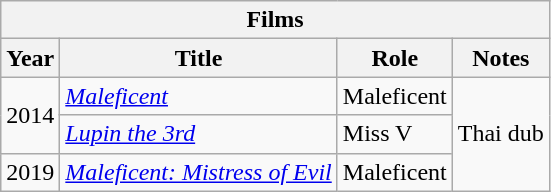<table class="wikitable">
<tr>
<th colspan="4">Films</th>
</tr>
<tr>
<th>Year</th>
<th>Title</th>
<th>Role</th>
<th>Notes</th>
</tr>
<tr>
<td rowspan="2">2014</td>
<td><em><a href='#'>Maleficent</a></em></td>
<td>Maleficent</td>
<td rowspan="3">Thai dub</td>
</tr>
<tr>
<td><em><a href='#'>Lupin the 3rd</a></em></td>
<td>Miss V</td>
</tr>
<tr>
<td>2019</td>
<td><em><a href='#'>Maleficent: Mistress of Evil</a></em></td>
<td>Maleficent</td>
</tr>
</table>
